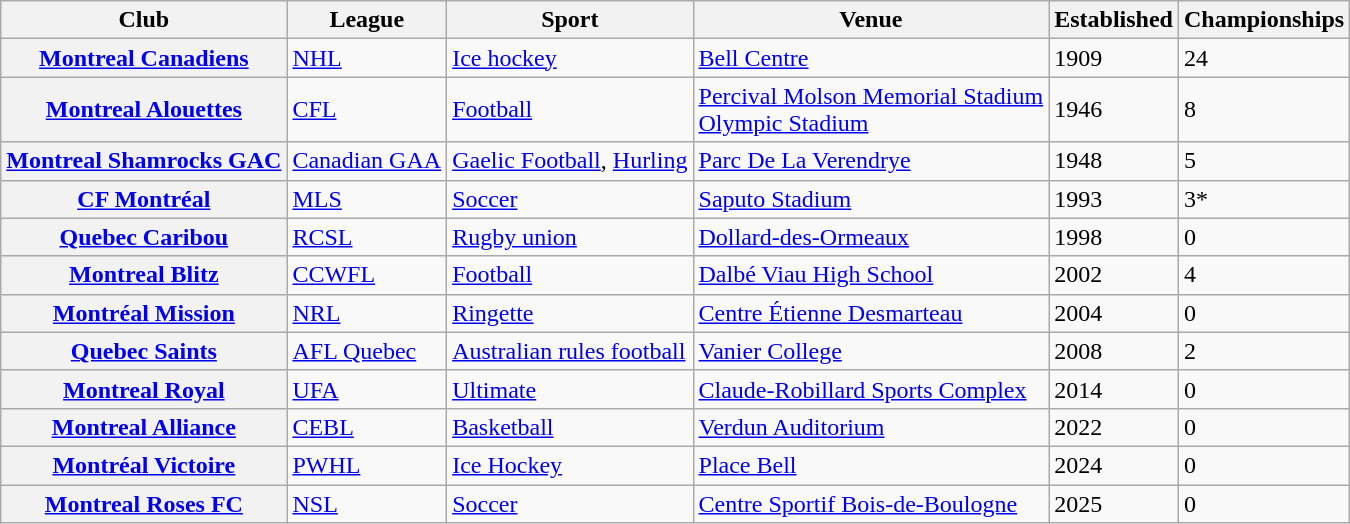<table class="sortable wikitable">
<tr>
<th>Club</th>
<th>League</th>
<th>Sport</th>
<th>Venue</th>
<th>Established</th>
<th>Championships</th>
</tr>
<tr>
<th><a href='#'>Montreal Canadiens</a></th>
<td><a href='#'>NHL</a></td>
<td><a href='#'>Ice hockey</a></td>
<td><a href='#'>Bell Centre</a></td>
<td>1909</td>
<td>24</td>
</tr>
<tr>
<th><a href='#'>Montreal Alouettes</a></th>
<td><a href='#'>CFL</a></td>
<td><a href='#'>Football</a></td>
<td><a href='#'>Percival Molson Memorial Stadium</a><br><a href='#'>Olympic Stadium</a></td>
<td>1946</td>
<td>8</td>
</tr>
<tr>
<th><a href='#'>Montreal Shamrocks GAC</a></th>
<td><a href='#'>Canadian GAA</a></td>
<td><a href='#'>Gaelic Football</a>, <a href='#'>Hurling</a></td>
<td><a href='#'>Parc De La Verendrye</a></td>
<td>1948</td>
<td>5</td>
</tr>
<tr>
<th><a href='#'>CF Montréal</a></th>
<td><a href='#'>MLS</a></td>
<td><a href='#'>Soccer</a></td>
<td><a href='#'>Saputo Stadium</a></td>
<td>1993</td>
<td>3*</td>
</tr>
<tr>
<th><a href='#'>Quebec Caribou</a></th>
<td><a href='#'>RCSL</a></td>
<td><a href='#'>Rugby union</a></td>
<td><a href='#'>Dollard-des-Ormeaux</a></td>
<td>1998</td>
<td>0</td>
</tr>
<tr>
<th><a href='#'>Montreal Blitz</a></th>
<td><a href='#'>CCWFL</a></td>
<td><a href='#'>Football</a></td>
<td><a href='#'>Dalbé Viau High School</a></td>
<td>2002</td>
<td>4</td>
</tr>
<tr>
<th><a href='#'>Montréal Mission</a></th>
<td><a href='#'>NRL</a></td>
<td><a href='#'>Ringette</a></td>
<td><a href='#'>Centre Étienne Desmarteau</a></td>
<td>2004</td>
<td>0</td>
</tr>
<tr>
<th><a href='#'>Quebec Saints</a></th>
<td><a href='#'>AFL Quebec</a></td>
<td><a href='#'>Australian rules football</a></td>
<td><a href='#'>Vanier College</a></td>
<td>2008</td>
<td>2</td>
</tr>
<tr>
<th><a href='#'>Montreal Royal</a></th>
<td><a href='#'>UFA</a></td>
<td><a href='#'>Ultimate</a></td>
<td><a href='#'>Claude-Robillard Sports Complex</a></td>
<td>2014</td>
<td>0</td>
</tr>
<tr>
<th><a href='#'>Montreal Alliance</a></th>
<td><a href='#'>CEBL</a></td>
<td><a href='#'>Basketball</a></td>
<td><a href='#'>Verdun Auditorium</a></td>
<td>2022</td>
<td>0</td>
</tr>
<tr>
<th><a href='#'>Montréal Victoire</a></th>
<td><a href='#'>PWHL</a></td>
<td><a href='#'>Ice Hockey</a></td>
<td><a href='#'>Place Bell</a></td>
<td>2024</td>
<td>0</td>
</tr>
<tr>
<th><a href='#'>Montreal Roses FC</a></th>
<td><a href='#'>NSL</a></td>
<td><a href='#'>Soccer</a></td>
<td><a href='#'>Centre Sportif Bois-de-Boulogne</a></td>
<td>2025</td>
<td>0</td>
</tr>
</table>
